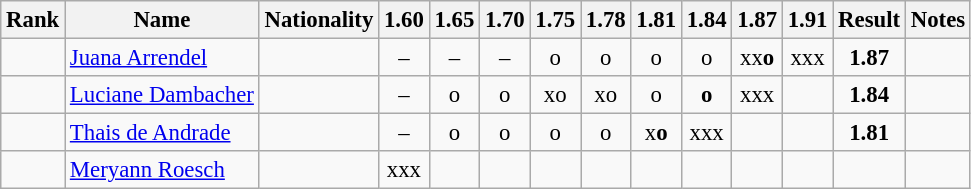<table class="wikitable sortable" style="text-align:center;font-size:95%">
<tr>
<th>Rank</th>
<th>Name</th>
<th>Nationality</th>
<th>1.60</th>
<th>1.65</th>
<th>1.70</th>
<th>1.75</th>
<th>1.78</th>
<th>1.81</th>
<th>1.84</th>
<th>1.87</th>
<th>1.91</th>
<th>Result</th>
<th>Notes</th>
</tr>
<tr>
<td></td>
<td align=left><a href='#'>Juana Arrendel</a></td>
<td align=left></td>
<td>–</td>
<td>–</td>
<td>–</td>
<td>o</td>
<td>o</td>
<td>o</td>
<td>o</td>
<td>xx<strong>o</strong></td>
<td>xxx</td>
<td><strong>1.87</strong></td>
<td></td>
</tr>
<tr>
<td></td>
<td align=left><a href='#'>Luciane Dambacher</a></td>
<td align=left></td>
<td>–</td>
<td>o</td>
<td>o</td>
<td>xo</td>
<td>xo</td>
<td>o</td>
<td><strong>o</strong></td>
<td>xxx</td>
<td></td>
<td><strong>1.84</strong></td>
<td></td>
</tr>
<tr>
<td></td>
<td align=left><a href='#'>Thais de Andrade</a></td>
<td align=left></td>
<td>–</td>
<td>o</td>
<td>o</td>
<td>o</td>
<td>o</td>
<td>x<strong>o</strong></td>
<td>xxx</td>
<td></td>
<td></td>
<td><strong>1.81</strong></td>
<td></td>
</tr>
<tr>
<td></td>
<td align=left><a href='#'>Meryann Roesch</a></td>
<td align=left></td>
<td>xxx</td>
<td></td>
<td></td>
<td></td>
<td></td>
<td></td>
<td></td>
<td></td>
<td></td>
<td><strong></strong></td>
<td></td>
</tr>
</table>
